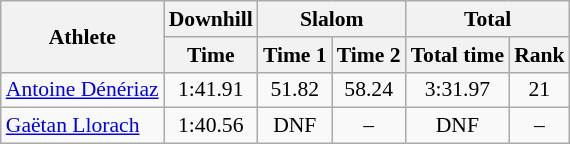<table class="wikitable" style="font-size:90%">
<tr>
<th rowspan="2">Athlete</th>
<th>Downhill</th>
<th colspan="2">Slalom</th>
<th colspan="2">Total</th>
</tr>
<tr>
<th>Time</th>
<th>Time 1</th>
<th>Time 2</th>
<th>Total time</th>
<th>Rank</th>
</tr>
<tr>
<td><a href='#'>Antoine Dénériaz</a></td>
<td align="center">1:41.91</td>
<td align="center">51.82</td>
<td align="center">58.24</td>
<td align="center">3:31.97</td>
<td align="center">21</td>
</tr>
<tr>
<td><a href='#'>Gaëtan Llorach</a></td>
<td align="center">1:40.56</td>
<td align="center">DNF</td>
<td align="center">–</td>
<td align="center">DNF</td>
<td align="center">–</td>
</tr>
</table>
